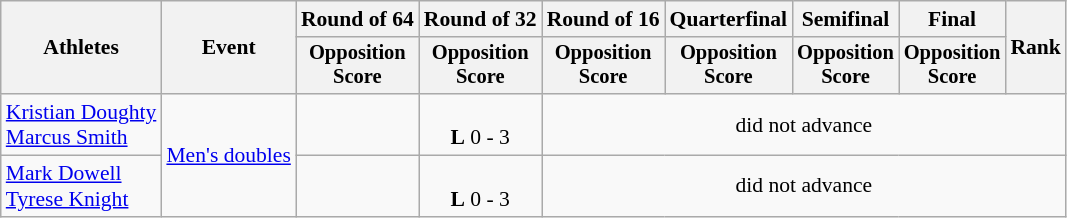<table class="wikitable" style="font-size:90%">
<tr>
<th rowspan=2>Athletes</th>
<th rowspan=2>Event</th>
<th>Round of 64</th>
<th>Round of 32</th>
<th>Round of 16</th>
<th>Quarterfinal</th>
<th>Semifinal</th>
<th>Final</th>
<th rowspan=2>Rank</th>
</tr>
<tr style="font-size:95%">
<th>Opposition<br>Score</th>
<th>Opposition<br>Score</th>
<th>Opposition<br>Score</th>
<th>Opposition<br>Score</th>
<th>Opposition<br>Score</th>
<th>Opposition<br>Score</th>
</tr>
<tr align=center>
<td align=left><a href='#'>Kristian Doughty</a><br><a href='#'>Marcus Smith</a></td>
<td align=left rowspan=2><a href='#'>Men's doubles</a></td>
<td></td>
<td><br><strong>L</strong> 0 - 3</td>
<td colspan=5>did not advance</td>
</tr>
<tr align=center>
<td align=left><a href='#'>Mark Dowell</a><br><a href='#'>Tyrese Knight</a></td>
<td></td>
<td><br><strong>L</strong> 0 - 3</td>
<td colspan=5>did not advance</td>
</tr>
</table>
